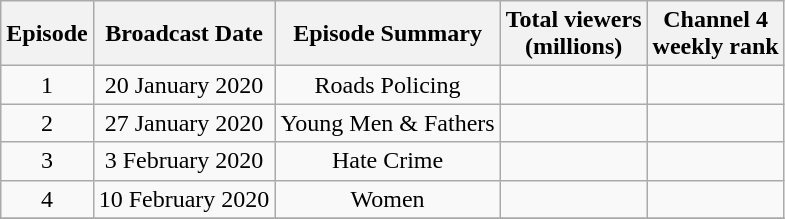<table class=wikitable style="text-align:center">
<tr>
<th scope="col">Episode</th>
<th scope="col">Broadcast Date</th>
<th scope="col">Episode Summary</th>
<th scope="col">Total viewers<br>(millions)</th>
<th scope="col">Channel 4<br>weekly rank</th>
</tr>
<tr>
<td>1</td>
<td>20 January 2020</td>
<td>Roads Policing</td>
<td></td>
<td></td>
</tr>
<tr>
<td>2</td>
<td>27 January 2020</td>
<td>Young Men & Fathers</td>
<td></td>
<td></td>
</tr>
<tr>
<td>3</td>
<td>3 February 2020</td>
<td>Hate Crime</td>
<td></td>
<td></td>
</tr>
<tr>
<td>4</td>
<td>10 February 2020</td>
<td>Women</td>
<td></td>
<td></td>
</tr>
<tr>
</tr>
</table>
